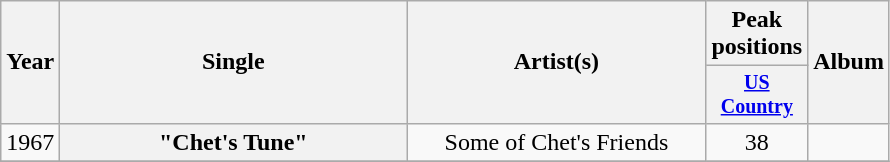<table class="wikitable plainrowheaders" style="text-align:center;">
<tr>
<th rowspan="2">Year</th>
<th rowspan="2" style="width:14em;">Single</th>
<th rowspan="2" style="width:12em;">Artist(s)</th>
<th colspan="1">Peak positions</th>
<th rowspan="2">Album</th>
</tr>
<tr style="font-size:smaller;">
<th width="50"><a href='#'>US Country</a><br></th>
</tr>
<tr>
<td>1967</td>
<th scope="row">"Chet's Tune"</th>
<td>Some of Chet's Friends</td>
<td>38</td>
<td></td>
</tr>
<tr>
</tr>
</table>
